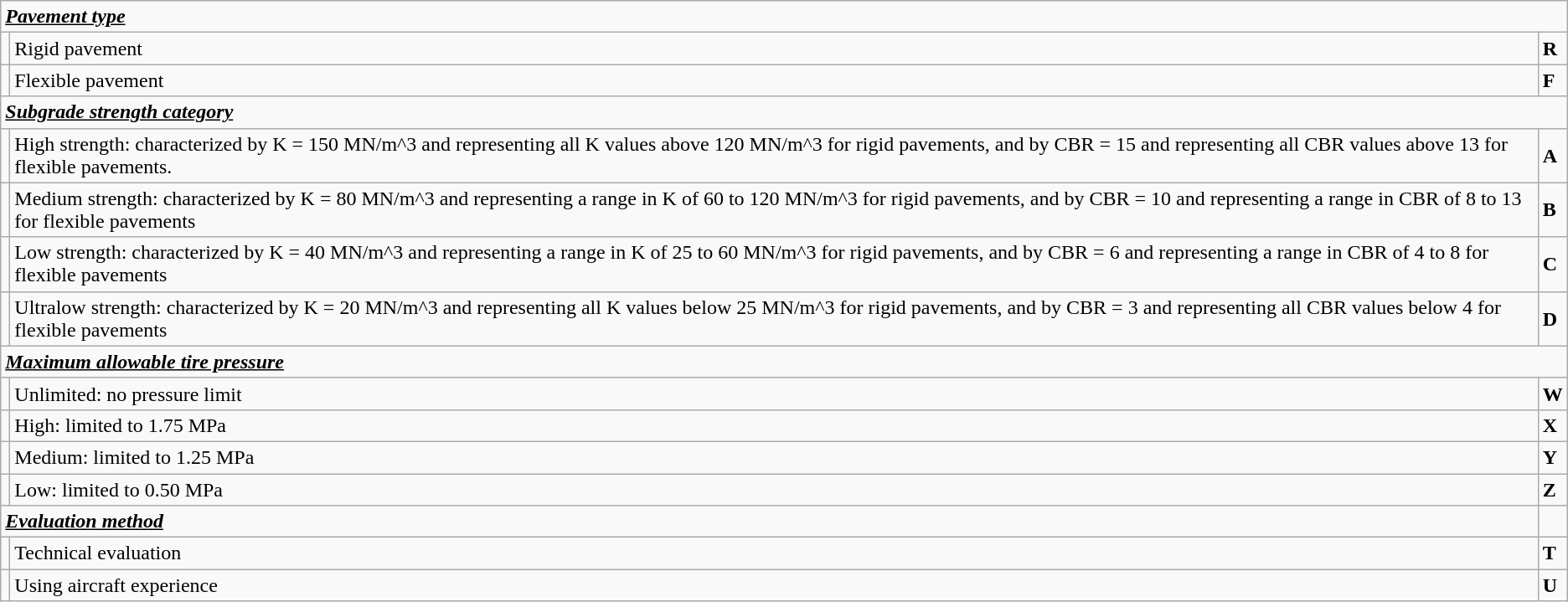<table class="wikitable">
<tr>
<td colspan="3"><u><strong><em>Pavement  type</em></strong></u></td>
</tr>
<tr>
<td></td>
<td>Rigid pavement</td>
<td><strong>R</strong></td>
</tr>
<tr>
<td></td>
<td>Flexible pavement</td>
<td><strong>F</strong></td>
</tr>
<tr>
<td colspan="3"><u><strong><em>Subgrade  strength category</em></strong></u></td>
</tr>
<tr>
<td></td>
<td>High strength: characterized by K = 150 MN/m^3 and  representing all K values above 120 MN/m^3 for rigid pavements, and by CBR =  15 and representing all CBR values above 13 for flexible pavements.</td>
<td><strong>A</strong></td>
</tr>
<tr>
<td></td>
<td>Medium strength: characterized by K = 80 MN/m^3 and  representing a range in K of 60 to 120 MN/m^3 for rigid pavements, and by CBR  = 10 and representing a range in CBR of 8 to 13 for flexible pavements</td>
<td><strong>B</strong></td>
</tr>
<tr>
<td></td>
<td>Low strength: characterized by K = 40 MN/m^3 and  representing a range in K of 25 to 60 MN/m^3 for rigid pavements, and by CBR  = 6 and representing a range in CBR of 4 to 8 for flexible pavements</td>
<td><strong>C</strong></td>
</tr>
<tr>
<td></td>
<td>Ultralow strength: characterized by K = 20 MN/m^3  and representing all K values below 25 MN/m^3 for rigid pavements, and by CBR  = 3 and representing all CBR values below 4 for flexible pavements</td>
<td><strong>D</strong></td>
</tr>
<tr>
<td colspan="3"><u><strong><em>Maximum  allowable tire pressure</em></strong></u></td>
</tr>
<tr>
<td></td>
<td>Unlimited: no pressure limit</td>
<td><strong>W</strong></td>
</tr>
<tr>
<td></td>
<td>High: limited to 1.75 MPa</td>
<td><strong>X</strong></td>
</tr>
<tr>
<td></td>
<td>Medium: limited to 1.25 MPa</td>
<td><strong>Y</strong></td>
</tr>
<tr>
<td></td>
<td>Low: limited to 0.50 MPa</td>
<td><strong>Z</strong></td>
</tr>
<tr>
<td colspan="2"><u><strong><em>Evaluation method</em></strong></u></td>
<td></td>
</tr>
<tr>
<td></td>
<td>Technical evaluation</td>
<td><strong>T</strong></td>
</tr>
<tr>
<td></td>
<td>Using aircraft experience</td>
<td><strong>U</strong></td>
</tr>
</table>
